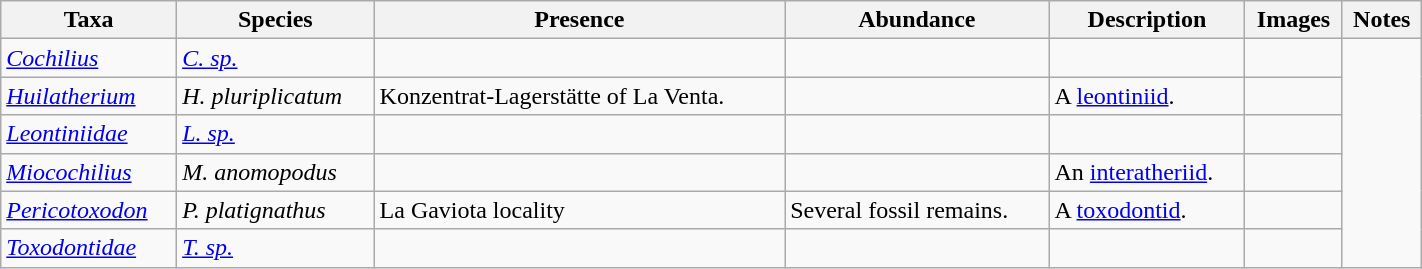<table class="wikitable sortable" align="center" width="75%">
<tr>
<th>Taxa</th>
<th>Species</th>
<th>Presence</th>
<th>Abundance</th>
<th>Description</th>
<th>Images</th>
<th>Notes</th>
</tr>
<tr>
<td><em><a href='#'>Cochilius</a></em></td>
<td><em><a href='#'>C. sp.</a></em></td>
<td></td>
<td></td>
<td></td>
<td></td>
<td rowspan = "6"> </td>
</tr>
<tr>
<td><em><a href='#'>Huilatherium</a></em></td>
<td><em>H. pluriplicatum</em></td>
<td>Konzentrat-Lagerstätte of La Venta.</td>
<td></td>
<td>A <a href='#'>leontiniid</a>.</td>
<td></td>
</tr>
<tr>
<td><em><a href='#'>Leontiniidae</a></em></td>
<td><em><a href='#'>L. sp.</a></em></td>
<td></td>
<td></td>
<td></td>
</tr>
<tr>
<td><em><a href='#'>Miocochilius</a></em></td>
<td><em>M. anomopodus</em></td>
<td></td>
<td></td>
<td>An <a href='#'>interatheriid</a>.</td>
<td></td>
</tr>
<tr>
<td><em><a href='#'>Pericotoxodon</a></em></td>
<td><em>P. platignathus</em></td>
<td>La Gaviota locality</td>
<td>Several fossil remains.</td>
<td>A <a href='#'>toxodontid</a>.</td>
<td></td>
</tr>
<tr>
<td><em><a href='#'>Toxodontidae</a></em></td>
<td><em><a href='#'>T. sp.</a></em></td>
<td></td>
<td></td>
<td></td>
<td></td>
</tr>
</table>
